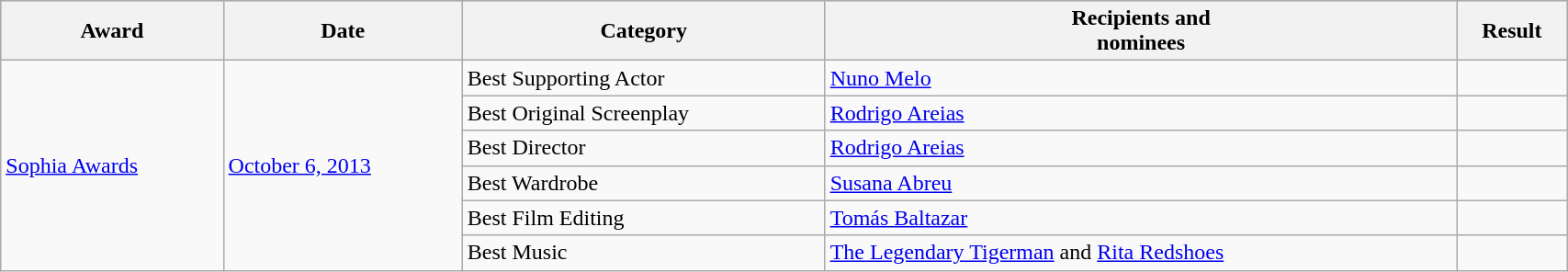<table class="wikitable sortable" width="90%">
<tr style="background:#ccc; text-align:center;">
<th>Award</th>
<th>Date</th>
<th>Category</th>
<th>Recipients and <br>nominees</th>
<th>Result</th>
</tr>
<tr>
<td rowspan="6"><a href='#'>Sophia Awards</a></td>
<td rowspan="6"><a href='#'>October 6, 2013</a></td>
<td>Best Supporting Actor</td>
<td><a href='#'>Nuno Melo</a></td>
<td></td>
</tr>
<tr>
<td>Best Original Screenplay</td>
<td><a href='#'>Rodrigo Areias</a></td>
<td></td>
</tr>
<tr>
<td>Best Director</td>
<td><a href='#'>Rodrigo Areias</a></td>
<td></td>
</tr>
<tr>
<td>Best Wardrobe</td>
<td><a href='#'>Susana Abreu</a></td>
<td></td>
</tr>
<tr>
<td>Best Film Editing</td>
<td><a href='#'>Tomás Baltazar</a></td>
<td></td>
</tr>
<tr>
<td>Best Music</td>
<td><a href='#'>The Legendary Tigerman</a> and <a href='#'>Rita Redshoes</a></td>
<td></td>
</tr>
</table>
